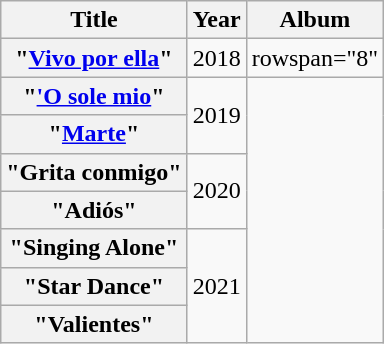<table class="wikitable plainrowheaders" style="text-align:center;">
<tr>
<th>Title</th>
<th>Year</th>
<th>Album</th>
</tr>
<tr>
<th scope="row">"<a href='#'>Vivo por ella</a>"</th>
<td>2018</td>
<td>rowspan="8" </td>
</tr>
<tr>
<th scope="row">"<a href='#'>'O sole mio</a>"</th>
<td rowspan="2">2019</td>
</tr>
<tr>
<th scope="row">"<a href='#'>Marte</a>"</th>
</tr>
<tr>
<th scope="row">"Grita conmigo"</th>
<td rowspan="2">2020</td>
</tr>
<tr>
<th scope="row">"Adiós"</th>
</tr>
<tr>
<th scope="row">"Singing Alone"</th>
<td rowspan="3">2021</td>
</tr>
<tr>
<th scope="row">"Star Dance"</th>
</tr>
<tr>
<th scope="row">"Valientes"</th>
</tr>
</table>
